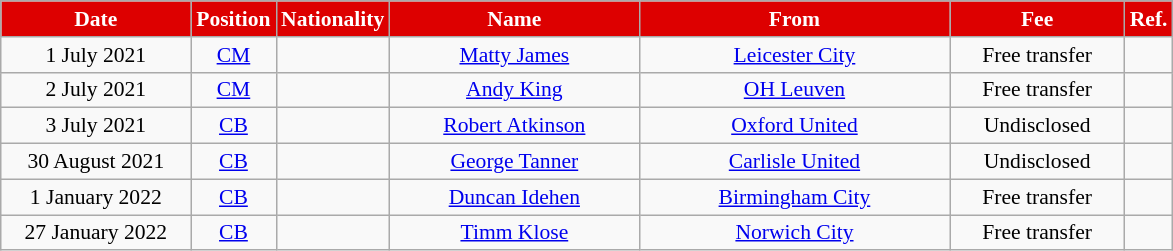<table class="wikitable"  style="text-align:center; font-size:90%; ">
<tr>
<th style="background:#DD0000; color:#FFFFFF; width:120px;">Date</th>
<th style="background:#DD0000; color:#FFFFFF; width:50px;">Position</th>
<th style="background:#DD0000; color:#FFFFFF; width:50px;">Nationality</th>
<th style="background:#DD0000; color:#FFFFFF; width:160px;">Name</th>
<th style="background:#DD0000; color:#FFFFFF; width:200px;">From</th>
<th style="background:#DD0000; color:#FFFFFF; width:110px;">Fee</th>
<th style="background:#DD0000; color:#FFFFFF; width:25px;">Ref.</th>
</tr>
<tr>
<td>1 July 2021</td>
<td><a href='#'>CM</a></td>
<td></td>
<td><a href='#'>Matty James</a></td>
<td> <a href='#'>Leicester City</a></td>
<td>Free transfer</td>
<td></td>
</tr>
<tr>
<td>2 July 2021</td>
<td><a href='#'>CM</a></td>
<td></td>
<td><a href='#'>Andy King</a></td>
<td> <a href='#'>OH Leuven</a></td>
<td>Free transfer</td>
<td></td>
</tr>
<tr>
<td>3 July 2021</td>
<td><a href='#'>CB</a></td>
<td></td>
<td><a href='#'>Robert Atkinson</a></td>
<td> <a href='#'>Oxford United</a></td>
<td>Undisclosed</td>
<td></td>
</tr>
<tr>
<td>30 August 2021</td>
<td><a href='#'>CB</a></td>
<td></td>
<td><a href='#'>George Tanner</a></td>
<td> <a href='#'>Carlisle United</a></td>
<td>Undisclosed</td>
<td></td>
</tr>
<tr>
<td>1 January 2022</td>
<td><a href='#'>CB</a></td>
<td></td>
<td><a href='#'>Duncan Idehen</a></td>
<td> <a href='#'>Birmingham City</a></td>
<td>Free transfer</td>
<td></td>
</tr>
<tr>
<td>27 January 2022</td>
<td><a href='#'>CB</a></td>
<td></td>
<td><a href='#'>Timm Klose</a></td>
<td> <a href='#'>Norwich City</a></td>
<td>Free transfer</td>
<td></td>
</tr>
</table>
